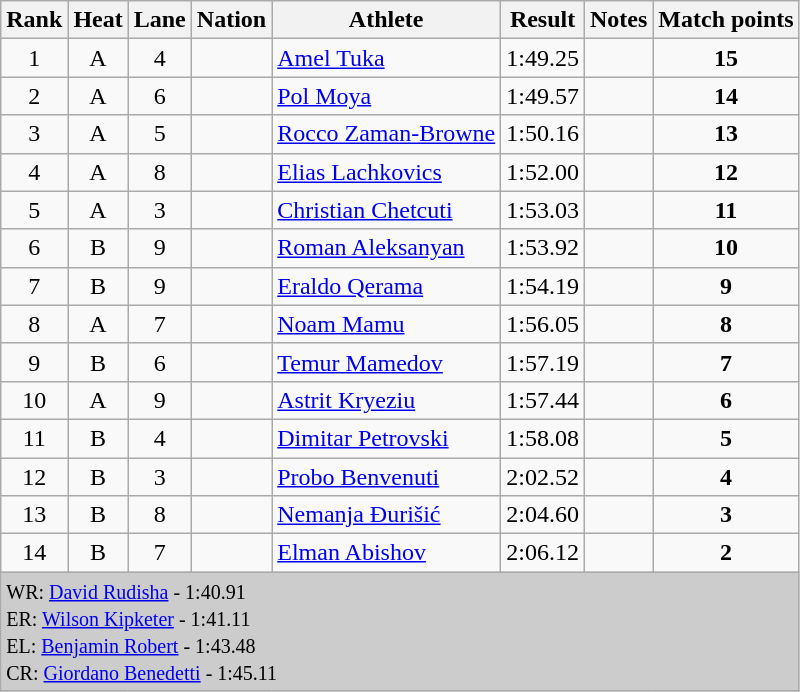<table class="wikitable sortable" style="text-align:left;">
<tr>
<th>Rank</th>
<th>Heat</th>
<th>Lane</th>
<th>Nation</th>
<th>Athlete</th>
<th>Result</th>
<th>Notes</th>
<th>Match points</th>
</tr>
<tr>
<td align=center>1</td>
<td align=center>A</td>
<td align=center>4</td>
<td></td>
<td><a href='#'>Amel Tuka</a></td>
<td align=center>1:49.25</td>
<td></td>
<td align=center><strong>15</strong></td>
</tr>
<tr>
<td align=center>2</td>
<td align=center>A</td>
<td align=center>6</td>
<td></td>
<td><a href='#'>Pol Moya</a></td>
<td align=center>1:49.57</td>
<td></td>
<td align=center><strong>14</strong></td>
</tr>
<tr>
<td align=center>3</td>
<td align=center>A</td>
<td align=center>5</td>
<td></td>
<td><a href='#'>Rocco Zaman-Browne</a></td>
<td align=center>1:50.16</td>
<td></td>
<td align=center><strong>13</strong></td>
</tr>
<tr>
<td align=center>4</td>
<td align=center>A</td>
<td align=center>8</td>
<td></td>
<td><a href='#'>Elias Lachkovics</a></td>
<td align=center>1:52.00</td>
<td></td>
<td align=center><strong>12</strong></td>
</tr>
<tr>
<td align=center>5</td>
<td align=center>A</td>
<td align=center>3</td>
<td></td>
<td><a href='#'>Christian Chetcuti</a></td>
<td align=center>1:53.03</td>
<td></td>
<td align=center><strong>11</strong></td>
</tr>
<tr>
<td align=center>6</td>
<td align=center>B</td>
<td align=center>9</td>
<td></td>
<td><a href='#'>Roman Aleksanyan</a></td>
<td align=center>1:53.92</td>
<td align=center></td>
<td align=center><strong>10</strong></td>
</tr>
<tr>
<td align=center>7</td>
<td align=center>B</td>
<td align=center>9</td>
<td></td>
<td><a href='#'>Eraldo Qerama</a></td>
<td align=center>1:54.19</td>
<td align=center></td>
<td align=center><strong>9</strong></td>
</tr>
<tr>
<td align=center>8</td>
<td align=center>A</td>
<td align=center>7</td>
<td></td>
<td><a href='#'>Noam Mamu</a></td>
<td align=center>1:56.05</td>
<td></td>
<td align=center><strong>8</strong></td>
</tr>
<tr>
<td align=center>9</td>
<td align=center>B</td>
<td align=center>6</td>
<td></td>
<td><a href='#'>Temur Mamedov</a></td>
<td align=center>1:57.19</td>
<td align=center></td>
<td align=center><strong>7</strong></td>
</tr>
<tr>
<td align=center>10</td>
<td align=center>A</td>
<td align=center>9</td>
<td></td>
<td><a href='#'>Astrit Kryeziu</a></td>
<td align=center>1:57.44</td>
<td></td>
<td align=center><strong>6</strong></td>
</tr>
<tr>
<td align=center>11</td>
<td align=center>B</td>
<td align=center>4</td>
<td></td>
<td><a href='#'>Dimitar Petrovski</a></td>
<td align=center>1:58.08</td>
<td align=center></td>
<td align=center><strong>5</strong></td>
</tr>
<tr>
<td align=center>12</td>
<td align=center>B</td>
<td align=center>3</td>
<td></td>
<td><a href='#'>Probo Benvenuti</a></td>
<td align=center>2:02.52</td>
<td align=center></td>
<td align=center><strong>4</strong></td>
</tr>
<tr>
<td align=center>13</td>
<td align=center>B</td>
<td align=center>8</td>
<td></td>
<td><a href='#'>Nemanja Đurišić</a></td>
<td align=center>2:04.60</td>
<td align=center></td>
<td align=center><strong>3</strong></td>
</tr>
<tr>
<td align=center>14</td>
<td align=center>B</td>
<td align=center>7</td>
<td></td>
<td><a href='#'>Elman Abishov</a></td>
<td align=center>2:06.12</td>
<td align=center></td>
<td align=center><strong>2</strong></td>
</tr>
<tr>
<td colspan="8" bgcolor="#cccccc"><small>WR:  <a href='#'>David Rudisha</a> - 1:40.91<br>ER:  <a href='#'>Wilson Kipketer</a> - 1:41.11<br></small><small>EL:   <a href='#'>Benjamin Robert</a> - 1:43.48<br>CR:  <a href='#'>Giordano Benedetti</a> - 1:45.11</small></td>
</tr>
</table>
